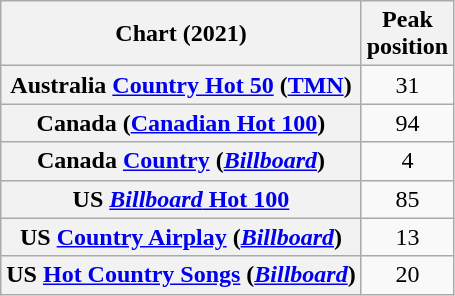<table class="wikitable sortable plainrowheaders" style="text-align:center;">
<tr>
<th scope="col">Chart (2021)</th>
<th scope="col">Peak<br>position</th>
</tr>
<tr>
<th scope="row">Australia <a href='#'>Country Hot 50</a> (<a href='#'>TMN</a>)</th>
<td>31</td>
</tr>
<tr>
<th scope="row">Canada (<a href='#'>Canadian Hot 100</a>)</th>
<td>94</td>
</tr>
<tr>
<th scope="row">Canada <a href='#'>Country</a> (<em><a href='#'>Billboard</a></em>)</th>
<td>4</td>
</tr>
<tr>
<th scope="row">US <a href='#'><em>Billboard</em> Hot 100</a></th>
<td>85</td>
</tr>
<tr>
<th scope="row">US <a href='#'>Country Airplay</a> (<em><a href='#'>Billboard</a></em>)</th>
<td>13</td>
</tr>
<tr>
<th scope="row">US <a href='#'>Hot Country Songs</a> (<em><a href='#'>Billboard</a></em>)</th>
<td>20</td>
</tr>
</table>
